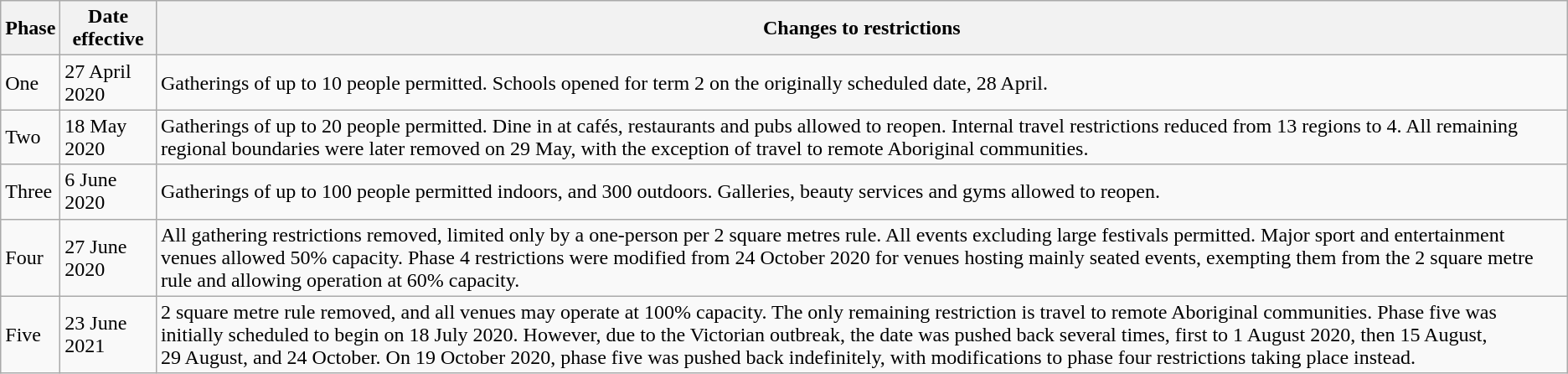<table class="wikitable">
<tr>
<th>Phase</th>
<th>Date effective</th>
<th>Changes to restrictions</th>
</tr>
<tr>
<td>One</td>
<td>27 April 2020</td>
<td>Gatherings of up to 10 people permitted. Schools opened for term 2 on the originally scheduled date, 28 April.</td>
</tr>
<tr>
<td>Two</td>
<td>18 May 2020</td>
<td>Gatherings of up to 20 people permitted. Dine in at cafés, restaurants and pubs allowed to reopen. Internal travel restrictions reduced from 13 regions to 4. All remaining regional boundaries were later removed on 29 May, with the exception of travel to remote Aboriginal communities.</td>
</tr>
<tr>
<td>Three</td>
<td>6 June 2020</td>
<td>Gatherings of up to 100 people permitted indoors, and 300 outdoors. Galleries, beauty services and gyms allowed to reopen.</td>
</tr>
<tr>
<td>Four</td>
<td>27 June 2020</td>
<td>All gathering restrictions removed, limited only by a one-person per 2 square metres rule. All events excluding large festivals permitted. Major sport and entertainment venues allowed 50% capacity. Phase 4 restrictions were modified from 24 October 2020 for venues hosting mainly seated events, exempting them from the 2 square metre rule and allowing operation at 60% capacity.</td>
</tr>
<tr>
<td>Five</td>
<td>23 June 2021</td>
<td>2 square metre rule removed, and all venues may operate at 100% capacity. The only remaining restriction is travel to remote Aboriginal communities. Phase five was initially scheduled to begin on 18 July 2020. However, due to the Victorian outbreak, the date was pushed back several times, first to 1 August 2020, then 15 August, 29 August, and 24 October. On 19 October 2020, phase five was pushed back indefinitely, with modifications to phase four restrictions taking place instead.</td>
</tr>
</table>
